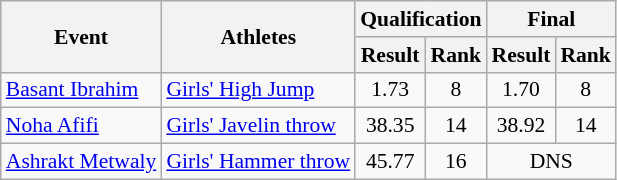<table class="wikitable" border="1" style="font-size:90%">
<tr>
<th rowspan=2>Event</th>
<th rowspan=2>Athletes</th>
<th colspan=2>Qualification</th>
<th colspan=2>Final</th>
</tr>
<tr>
<th>Result</th>
<th>Rank</th>
<th>Result</th>
<th>Rank</th>
</tr>
<tr>
<td><a href='#'>Basant Ibrahim</a></td>
<td><a href='#'>Girls' High Jump</a></td>
<td align=center>1.73</td>
<td align=center>8 <strong></strong></td>
<td align=center>1.70</td>
<td align=center>8</td>
</tr>
<tr>
<td><a href='#'>Noha Afifi</a></td>
<td><a href='#'>Girls' Javelin throw</a></td>
<td align=center>38.35</td>
<td align=center>14 <strong></strong></td>
<td align=center>38.92</td>
<td align=center>14</td>
</tr>
<tr>
<td><a href='#'>Ashrakt Metwaly</a></td>
<td><a href='#'>Girls' Hammer throw</a></td>
<td align=center>45.77</td>
<td align=center>16 <strong></strong></td>
<td align=center colspan=2>DNS</td>
</tr>
</table>
